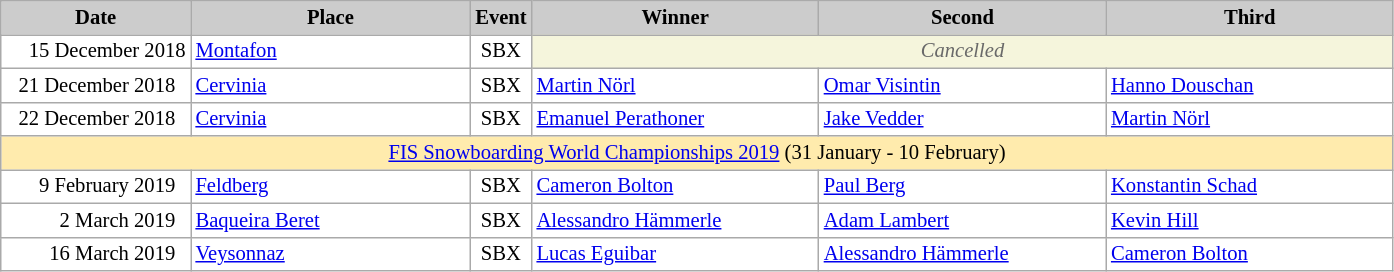<table class="wikitable plainrowheaders" style="background:#fff; font-size:86%; line-height:16px; border:grey solid 1px; border-collapse:collapse;">
<tr>
<th scope="col" style="background:#ccc; width:120px;">Date</th>
<th scope="col" style="background:#ccc; width:180px;">Place</th>
<th scope="col" style="background:#ccc; width:30px;">Event</th>
<th scope="col" style="background:#ccc; width:185px;">Winner</th>
<th scope="col" style="background:#ccc; width:185px;">Second</th>
<th scope="col" style="background:#ccc; width:185px;">Third</th>
</tr>
<tr>
<td align="right">15 December 2018</td>
<td> <a href='#'>Montafon</a></td>
<td align="center">SBX</td>
<td colspan=5 align=center bgcolor="F5F5DC" style=color:#696969><em>Cancelled</em></td>
</tr>
<tr>
<td align="right">21 December   2018  </td>
<td> <a href='#'>Cervinia</a></td>
<td align="center">SBX</td>
<td> <a href='#'>Martin Nörl</a></td>
<td> <a href='#'>Omar Visintin</a></td>
<td> <a href='#'>Hanno Douschan</a></td>
</tr>
<tr>
<td align="right">22 December 2018  </td>
<td> <a href='#'>Cervinia</a></td>
<td align="center">SBX</td>
<td> <a href='#'>Emanuel Perathoner</a></td>
<td> <a href='#'>Jake Vedder</a></td>
<td> <a href='#'>Martin Nörl</a></td>
</tr>
<tr style="background:#FFEBAD">
<td colspan="6" align="middle"><a href='#'>FIS Snowboarding World Championships 2019</a>  (31 January - 10 February)</td>
</tr>
<tr>
<td align="right">9 February 2019  </td>
<td> <a href='#'>Feldberg</a></td>
<td align="center">SBX</td>
<td> <a href='#'>Cameron Bolton</a></td>
<td> <a href='#'>Paul Berg</a></td>
<td> <a href='#'>Konstantin Schad</a></td>
</tr>
<tr>
<td align="right">2 March 2019  </td>
<td> <a href='#'>Baqueira Beret</a></td>
<td align="center">SBX</td>
<td> <a href='#'>Alessandro Hämmerle</a></td>
<td> <a href='#'>Adam Lambert</a></td>
<td> <a href='#'>Kevin Hill</a></td>
</tr>
<tr>
<td align="right">16 March 2019  </td>
<td> <a href='#'>Veysonnaz</a></td>
<td align="center">SBX</td>
<td> <a href='#'>Lucas Eguibar</a></td>
<td> <a href='#'>Alessandro Hämmerle</a></td>
<td> <a href='#'>Cameron Bolton</a></td>
</tr>
</table>
